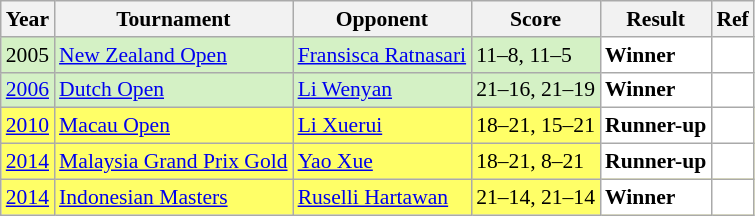<table class="sortable wikitable" style="font-size: 90%">
<tr>
<th>Year</th>
<th>Tournament</th>
<th>Opponent</th>
<th>Score</th>
<th>Result</th>
<th>Ref</th>
</tr>
<tr style="background:#D4F1C5">
<td align="center">2005</td>
<td align="left"><a href='#'>New Zealand Open</a></td>
<td align="left"> <a href='#'>Fransisca Ratnasari</a></td>
<td align="left">11–8, 11–5</td>
<td style="text-align:left; background:white"> <strong>Winner</strong></td>
<td style="text-align:center; background:white"></td>
</tr>
<tr style="background:#D4F1C5">
<td align="center"><a href='#'>2006</a></td>
<td align="left"><a href='#'>Dutch Open</a></td>
<td align="left"> <a href='#'>Li Wenyan</a></td>
<td align="left">21–16, 21–19</td>
<td style="text-align:left; background:white"> <strong>Winner</strong></td>
<td style="text-align:center; background:white"></td>
</tr>
<tr style="background:#FFFF67">
<td align="center"><a href='#'>2010</a></td>
<td align="left"><a href='#'>Macau Open</a></td>
<td align="left"> <a href='#'>Li Xuerui</a></td>
<td align="left">18–21, 15–21</td>
<td style="text-align:left; background:white"> <strong>Runner-up</strong></td>
<td style="text-align:center; background:white"></td>
</tr>
<tr style="background:#FFFF67">
<td align="center"><a href='#'>2014</a></td>
<td align="left"><a href='#'>Malaysia Grand Prix Gold</a></td>
<td align="left"> <a href='#'>Yao Xue</a></td>
<td align="left">18–21, 8–21</td>
<td style="text-align:left; background:white"> <strong>Runner-up</strong></td>
<td style="text-align:center; background:white"></td>
</tr>
<tr style="background:#FFFF67">
<td align="center"><a href='#'>2014</a></td>
<td align="left"><a href='#'>Indonesian Masters</a></td>
<td align="left"> <a href='#'>Ruselli Hartawan</a></td>
<td align="left">21–14, 21–14</td>
<td style="text-align:left; background:white"> <strong>Winner</strong></td>
<td style="text-align:center; background:white"></td>
</tr>
</table>
